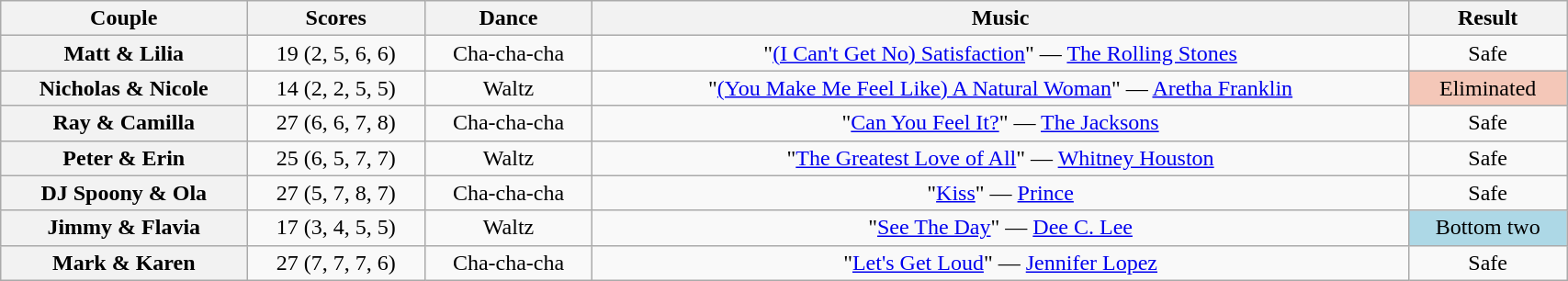<table class="wikitable sortable" style="text-align:center; width:90%">
<tr>
<th scope="col">Couple</th>
<th scope="col">Scores</th>
<th scope="col" class="unsortable">Dance</th>
<th scope="col" class="unsortable">Music</th>
<th scope="col" class="unsortable">Result</th>
</tr>
<tr>
<th scope="row">Matt & Lilia</th>
<td>19 (2, 5, 6, 6)</td>
<td>Cha-cha-cha</td>
<td>"<a href='#'>(I Can't Get No) Satisfaction</a>" — <a href='#'>The Rolling Stones</a></td>
<td>Safe</td>
</tr>
<tr>
<th scope="row">Nicholas & Nicole</th>
<td>14 (2, 2, 5, 5)</td>
<td>Waltz</td>
<td>"<a href='#'>(You Make Me Feel Like) A Natural Woman</a>" — <a href='#'>Aretha Franklin</a></td>
<td bgcolor="f4c7b8">Eliminated</td>
</tr>
<tr>
<th scope="row">Ray & Camilla</th>
<td>27 (6, 6, 7, 8)</td>
<td>Cha-cha-cha</td>
<td>"<a href='#'>Can You Feel It?</a>" — <a href='#'>The Jacksons</a></td>
<td>Safe</td>
</tr>
<tr>
<th scope="row">Peter & Erin</th>
<td>25 (6, 5, 7, 7)</td>
<td>Waltz</td>
<td>"<a href='#'>The Greatest Love of All</a>" — <a href='#'>Whitney Houston</a></td>
<td>Safe</td>
</tr>
<tr>
<th scope="row">DJ Spoony & Ola</th>
<td>27 (5, 7, 8, 7)</td>
<td>Cha-cha-cha</td>
<td>"<a href='#'>Kiss</a>" — <a href='#'>Prince</a></td>
<td>Safe</td>
</tr>
<tr>
<th scope="row">Jimmy & Flavia</th>
<td>17 (3, 4, 5, 5)</td>
<td>Waltz</td>
<td>"<a href='#'>See The Day</a>" — <a href='#'>Dee C. Lee</a></td>
<td bgcolor="lightblue">Bottom two</td>
</tr>
<tr>
<th scope="row">Mark & Karen</th>
<td>27 (7, 7, 7, 6)</td>
<td>Cha-cha-cha</td>
<td>"<a href='#'>Let's Get Loud</a>" — <a href='#'>Jennifer Lopez</a></td>
<td>Safe</td>
</tr>
</table>
